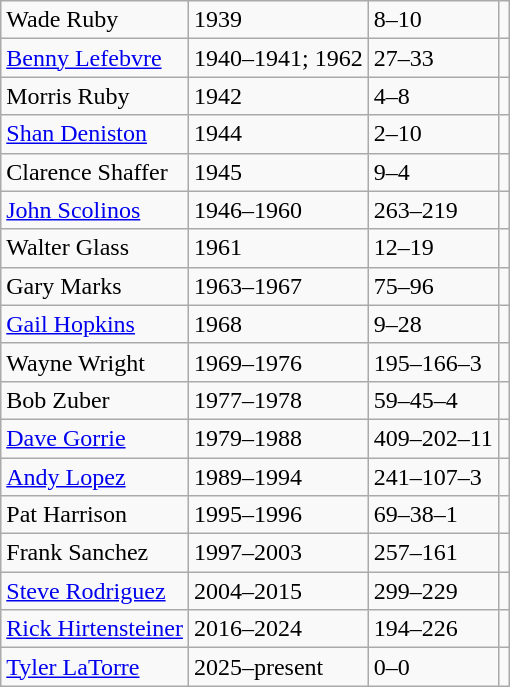<table class="wikitable">
<tr>
<td>Wade Ruby</td>
<td>1939</td>
<td>8–10</td>
<td></td>
</tr>
<tr>
<td><a href='#'>Benny Lefebvre</a></td>
<td>1940–1941; 1962</td>
<td>27–33</td>
<td></td>
</tr>
<tr>
<td>Morris Ruby</td>
<td>1942</td>
<td>4–8</td>
<td></td>
</tr>
<tr>
<td><a href='#'>Shan Deniston</a></td>
<td>1944</td>
<td>2–10</td>
<td></td>
</tr>
<tr>
<td>Clarence Shaffer</td>
<td>1945</td>
<td>9–4</td>
<td></td>
</tr>
<tr>
<td><a href='#'>John Scolinos</a></td>
<td>1946–1960</td>
<td>263–219</td>
<td></td>
</tr>
<tr>
<td>Walter Glass</td>
<td>1961</td>
<td>12–19</td>
<td></td>
</tr>
<tr>
<td>Gary Marks</td>
<td>1963–1967</td>
<td>75–96</td>
<td></td>
</tr>
<tr>
<td><a href='#'>Gail Hopkins</a></td>
<td>1968</td>
<td>9–28</td>
<td></td>
</tr>
<tr>
<td>Wayne Wright</td>
<td>1969–1976</td>
<td>195–166–3</td>
<td></td>
</tr>
<tr>
<td>Bob Zuber</td>
<td>1977–1978</td>
<td>59–45–4</td>
<td></td>
</tr>
<tr>
<td><a href='#'>Dave Gorrie</a></td>
<td>1979–1988</td>
<td>409–202–11</td>
<td></td>
</tr>
<tr>
<td><a href='#'>Andy Lopez</a></td>
<td>1989–1994</td>
<td>241–107–3</td>
<td></td>
</tr>
<tr>
<td>Pat Harrison</td>
<td>1995–1996</td>
<td>69–38–1</td>
<td></td>
</tr>
<tr>
<td>Frank Sanchez</td>
<td>1997–2003</td>
<td>257–161</td>
<td></td>
</tr>
<tr>
<td><a href='#'>Steve Rodriguez</a></td>
<td>2004–2015</td>
<td>299–229</td>
<td></td>
</tr>
<tr>
<td><a href='#'>Rick Hirtensteiner</a></td>
<td>2016–2024</td>
<td>194–226</td>
<td></td>
</tr>
<tr>
<td><a href='#'>Tyler LaTorre</a></td>
<td>2025–present</td>
<td>0–0</td>
<td></td>
</tr>
</table>
